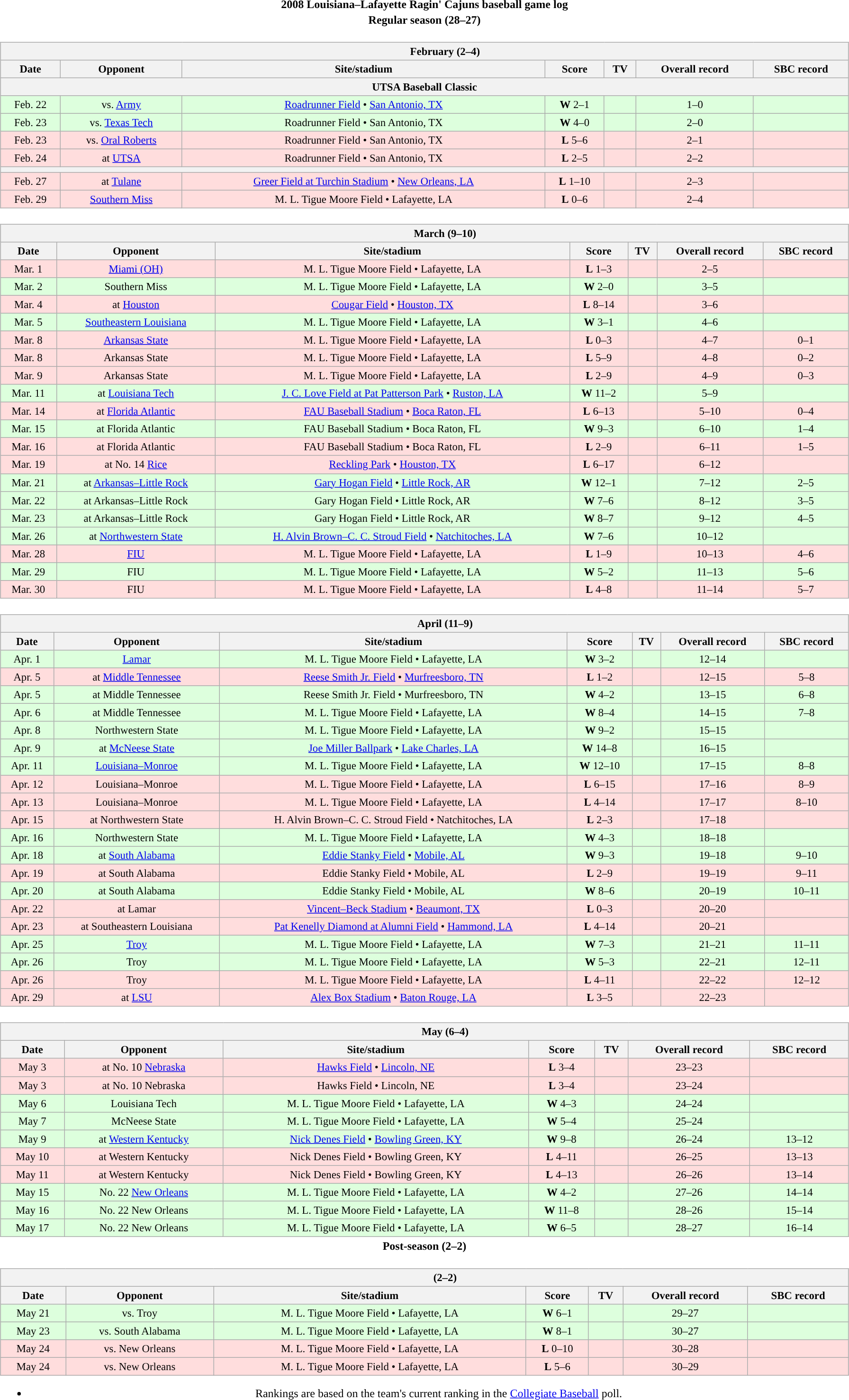<table class="toccolours"  style="width:95%; clear:both; margin:1.5em auto; text-align:center;">
<tr>
<th colspan=2>2008 Louisiana–Lafayette Ragin' Cajuns baseball game log</th>
</tr>
<tr>
<th colspan=2>Regular season (28–27)</th>
</tr>
<tr valign="top">
<td><br><table class="wikitable collapsible" style="margin:auto; width:100%; text-align:center; font-size:95%">
<tr>
<th colspan=7 style="padding-left:4em;">February (2–4)</th>
</tr>
<tr>
<th>Date</th>
<th>Opponent</th>
<th>Site/stadium</th>
<th>Score</th>
<th>TV</th>
<th>Overall record</th>
<th>SBC record</th>
</tr>
<tr>
<th colspan=12>UTSA Baseball Classic</th>
</tr>
<tr style="text-align:center; background:#dfd;">
<td>Feb. 22</td>
<td>vs. <a href='#'>Army</a></td>
<td><a href='#'>Roadrunner Field</a> • <a href='#'>San Antonio, TX</a></td>
<td><strong>W</strong> 2–1</td>
<td></td>
<td>1–0</td>
<td></td>
</tr>
<tr style="text-align:center; background:#dfd;">
<td>Feb. 23</td>
<td>vs. <a href='#'>Texas Tech</a></td>
<td>Roadrunner Field • San Antonio, TX</td>
<td><strong>W</strong> 4–0</td>
<td></td>
<td>2–0</td>
<td></td>
</tr>
<tr style="text-align:center; background:#fdd;">
<td>Feb. 23</td>
<td>vs. <a href='#'>Oral Roberts</a></td>
<td>Roadrunner Field • San Antonio, TX</td>
<td><strong>L</strong> 5–6</td>
<td></td>
<td>2–1</td>
<td></td>
</tr>
<tr style="text-align:center; background:#fdd;">
<td>Feb. 24</td>
<td>at <a href='#'>UTSA</a></td>
<td>Roadrunner Field • San Antonio, TX</td>
<td><strong>L</strong> 2–5</td>
<td></td>
<td>2–2</td>
<td></td>
</tr>
<tr>
<th colspan=12></th>
</tr>
<tr style="text-align:center; background:#fdd;">
<td>Feb. 27</td>
<td>at <a href='#'>Tulane</a></td>
<td><a href='#'>Greer Field at Turchin Stadium</a> • <a href='#'>New Orleans, LA</a></td>
<td><strong>L</strong> 1–10</td>
<td></td>
<td>2–3</td>
<td></td>
</tr>
<tr style="text-align:center; background:#fdd;">
<td>Feb. 29</td>
<td><a href='#'>Southern Miss</a></td>
<td>M. L. Tigue Moore Field • Lafayette, LA</td>
<td><strong>L</strong> 0–6</td>
<td></td>
<td>2–4</td>
<td></td>
</tr>
</table>
</td>
</tr>
<tr>
<td><br><table class="wikitable collapsible" style="margin:auto; width:100%; text-align:center; font-size:95%">
<tr>
<th colspan=7 style="padding-left:4em;">March (9–10)</th>
</tr>
<tr>
<th>Date</th>
<th>Opponent</th>
<th>Site/stadium</th>
<th>Score</th>
<th>TV</th>
<th>Overall record</th>
<th>SBC record</th>
</tr>
<tr style="text-align:center; background:#fdd;">
<td>Mar. 1</td>
<td><a href='#'>Miami (OH)</a></td>
<td>M. L. Tigue Moore Field • Lafayette, LA</td>
<td><strong>L</strong> 1–3</td>
<td></td>
<td>2–5</td>
<td></td>
</tr>
<tr style="text-align:center; background:#dfd;">
<td>Mar. 2</td>
<td>Southern Miss</td>
<td>M. L. Tigue Moore Field • Lafayette, LA</td>
<td><strong>W</strong> 2–0</td>
<td></td>
<td>3–5</td>
<td></td>
</tr>
<tr style="text-align:center; background:#fdd;">
<td>Mar. 4</td>
<td>at <a href='#'>Houston</a></td>
<td><a href='#'>Cougar Field</a> • <a href='#'>Houston, TX</a></td>
<td><strong>L</strong> 8–14</td>
<td></td>
<td>3–6</td>
<td></td>
</tr>
<tr style="text-align:center; background:#dfd;">
<td>Mar. 5</td>
<td><a href='#'>Southeastern Louisiana</a></td>
<td>M. L. Tigue Moore Field • Lafayette, LA</td>
<td><strong>W</strong> 3–1</td>
<td></td>
<td>4–6</td>
<td></td>
</tr>
<tr style="text-align:center; background:#fdd;">
<td>Mar. 8</td>
<td><a href='#'>Arkansas State</a></td>
<td>M. L. Tigue Moore Field • Lafayette, LA</td>
<td><strong>L</strong> 0–3</td>
<td></td>
<td>4–7</td>
<td>0–1</td>
</tr>
<tr style="text-align:center; background:#fdd;">
<td>Mar. 8</td>
<td>Arkansas State</td>
<td>M. L. Tigue Moore Field • Lafayette, LA</td>
<td><strong>L</strong> 5–9</td>
<td></td>
<td>4–8</td>
<td>0–2</td>
</tr>
<tr style="text-align:center; background:#fdd;">
<td>Mar. 9</td>
<td>Arkansas State</td>
<td>M. L. Tigue Moore Field • Lafayette, LA</td>
<td><strong>L</strong> 2–9</td>
<td></td>
<td>4–9</td>
<td>0–3</td>
</tr>
<tr style="text-align:center; background:#dfd;">
<td>Mar. 11</td>
<td>at <a href='#'>Louisiana Tech</a></td>
<td><a href='#'>J. C. Love Field at Pat Patterson Park</a> • <a href='#'>Ruston, LA</a></td>
<td><strong>W</strong> 11–2</td>
<td></td>
<td>5–9</td>
<td></td>
</tr>
<tr style="text-align:center; background:#fdd;">
<td>Mar. 14</td>
<td>at <a href='#'>Florida Atlantic</a></td>
<td><a href='#'>FAU Baseball Stadium</a> • <a href='#'>Boca Raton, FL</a></td>
<td><strong>L</strong> 6–13</td>
<td></td>
<td>5–10</td>
<td>0–4</td>
</tr>
<tr style="text-align:center; background:#dfd;">
<td>Mar. 15</td>
<td>at Florida Atlantic</td>
<td>FAU Baseball Stadium • Boca Raton, FL</td>
<td><strong>W</strong> 9–3</td>
<td></td>
<td>6–10</td>
<td>1–4</td>
</tr>
<tr style="text-align:center; background:#fdd;">
<td>Mar. 16</td>
<td>at Florida Atlantic</td>
<td>FAU Baseball Stadium • Boca Raton, FL</td>
<td><strong>L</strong> 2–9</td>
<td></td>
<td>6–11</td>
<td>1–5</td>
</tr>
<tr style="text-align:center; background:#fdd;">
<td>Mar. 19</td>
<td>at No. 14 <a href='#'>Rice</a></td>
<td><a href='#'>Reckling Park</a> • <a href='#'>Houston, TX</a></td>
<td><strong>L</strong> 6–17</td>
<td></td>
<td>6–12</td>
<td></td>
</tr>
<tr style="text-align:center; background:#dfd;">
<td>Mar. 21</td>
<td>at <a href='#'>Arkansas–Little Rock</a></td>
<td><a href='#'>Gary Hogan Field</a> • <a href='#'>Little Rock, AR</a></td>
<td><strong>W</strong> 12–1</td>
<td></td>
<td>7–12</td>
<td>2–5</td>
</tr>
<tr style="text-align:center; background:#dfd;">
<td>Mar. 22</td>
<td>at Arkansas–Little Rock</td>
<td>Gary Hogan Field • Little Rock, AR</td>
<td><strong>W</strong> 7–6</td>
<td></td>
<td>8–12</td>
<td>3–5</td>
</tr>
<tr style="text-align:center; background:#dfd;">
<td>Mar. 23</td>
<td>at Arkansas–Little Rock</td>
<td>Gary Hogan Field • Little Rock, AR</td>
<td><strong>W</strong> 8–7</td>
<td></td>
<td>9–12</td>
<td>4–5</td>
</tr>
<tr style="text-align:center; background:#dfd;">
<td>Mar. 26</td>
<td>at <a href='#'>Northwestern State</a></td>
<td><a href='#'>H. Alvin Brown–C. C. Stroud Field</a> • <a href='#'>Natchitoches, LA</a></td>
<td><strong>W</strong> 7–6</td>
<td></td>
<td>10–12</td>
<td></td>
</tr>
<tr style="text-align:center; background:#fdd;">
<td>Mar. 28</td>
<td><a href='#'>FIU</a></td>
<td>M. L. Tigue Moore Field • Lafayette, LA</td>
<td><strong>L</strong> 1–9</td>
<td></td>
<td>10–13</td>
<td>4–6</td>
</tr>
<tr style="text-align:center; background:#dfd;">
<td>Mar. 29</td>
<td>FIU</td>
<td>M. L. Tigue Moore Field • Lafayette, LA</td>
<td><strong>W</strong> 5–2</td>
<td></td>
<td>11–13</td>
<td>5–6</td>
</tr>
<tr style="text-align:center; background:#fdd;">
<td>Mar. 30</td>
<td>FIU</td>
<td>M. L. Tigue Moore Field • Lafayette, LA</td>
<td><strong>L</strong> 4–8</td>
<td></td>
<td>11–14</td>
<td>5–7</td>
</tr>
</table>
</td>
</tr>
<tr>
<td><br><table class="wikitable collapsible" style="margin:auto; width:100%; text-align:center; font-size:95%">
<tr>
<th colspan=7 style="padding-left:4em;">April (11–9)</th>
</tr>
<tr>
<th>Date</th>
<th>Opponent</th>
<th>Site/stadium</th>
<th>Score</th>
<th>TV</th>
<th>Overall record</th>
<th>SBC record</th>
</tr>
<tr style="text-align:center; background:#dfd;">
<td>Apr. 1</td>
<td><a href='#'>Lamar</a></td>
<td>M. L. Tigue Moore Field • Lafayette, LA</td>
<td><strong>W</strong> 3–2</td>
<td></td>
<td>12–14</td>
<td></td>
</tr>
<tr style="text-align:center; background:#fdd;">
<td>Apr. 5</td>
<td>at <a href='#'>Middle Tennessee</a></td>
<td><a href='#'>Reese Smith Jr. Field</a> • <a href='#'>Murfreesboro, TN</a></td>
<td><strong>L</strong> 1–2</td>
<td></td>
<td>12–15</td>
<td>5–8</td>
</tr>
<tr style="text-align:center; background:#dfd;">
<td>Apr. 5</td>
<td>at Middle Tennessee</td>
<td>Reese Smith Jr. Field • Murfreesboro, TN</td>
<td><strong>W</strong> 4–2</td>
<td></td>
<td>13–15</td>
<td>6–8</td>
</tr>
<tr style="text-align:center; background:#dfd;">
<td>Apr. 6</td>
<td>at Middle Tennessee</td>
<td>M. L. Tigue Moore Field • Lafayette, LA</td>
<td><strong>W</strong> 8–4</td>
<td></td>
<td>14–15</td>
<td>7–8</td>
</tr>
<tr style="text-align:center; background:#dfd;">
<td>Apr. 8</td>
<td>Northwestern State</td>
<td>M. L. Tigue Moore Field • Lafayette, LA</td>
<td><strong>W</strong> 9–2</td>
<td></td>
<td>15–15</td>
<td></td>
</tr>
<tr style="text-align:center; background:#dfd;">
<td>Apr. 9</td>
<td>at <a href='#'>McNeese State</a></td>
<td><a href='#'>Joe Miller Ballpark</a> • <a href='#'>Lake Charles, LA</a></td>
<td><strong>W</strong> 14–8</td>
<td></td>
<td>16–15</td>
<td></td>
</tr>
<tr style="text-align:center; background:#dfd;">
<td>Apr. 11</td>
<td><a href='#'>Louisiana–Monroe</a></td>
<td>M. L. Tigue Moore Field • Lafayette, LA</td>
<td><strong>W</strong> 12–10</td>
<td></td>
<td>17–15</td>
<td>8–8</td>
</tr>
<tr style="text-align:center; background:#fdd;">
<td>Apr. 12</td>
<td>Louisiana–Monroe</td>
<td>M. L. Tigue Moore Field • Lafayette, LA</td>
<td><strong>L</strong> 6–15</td>
<td></td>
<td>17–16</td>
<td>8–9</td>
</tr>
<tr style="text-align:center; background:#fdd;">
<td>Apr. 13</td>
<td>Louisiana–Monroe</td>
<td>M. L. Tigue Moore Field • Lafayette, LA</td>
<td><strong>L</strong> 4–14</td>
<td></td>
<td>17–17</td>
<td>8–10</td>
</tr>
<tr style="text-align:center; background:#fdd;">
<td>Apr. 15</td>
<td>at Northwestern State</td>
<td>H. Alvin Brown–C. C. Stroud Field • Natchitoches, LA</td>
<td><strong>L</strong> 2–3</td>
<td></td>
<td>17–18</td>
<td></td>
</tr>
<tr style="text-align:center; background:#dfd;">
<td>Apr. 16</td>
<td>Northwestern State</td>
<td>M. L. Tigue Moore Field • Lafayette, LA</td>
<td><strong>W</strong> 4–3</td>
<td></td>
<td>18–18</td>
<td></td>
</tr>
<tr style="text-align:center; background:#dfd;">
<td>Apr. 18</td>
<td>at <a href='#'>South Alabama</a></td>
<td><a href='#'>Eddie Stanky Field</a> • <a href='#'>Mobile, AL</a></td>
<td><strong>W</strong> 9–3</td>
<td></td>
<td>19–18</td>
<td>9–10</td>
</tr>
<tr style="text-align:center; background:#fdd;">
<td>Apr. 19</td>
<td>at South Alabama</td>
<td>Eddie Stanky Field • Mobile, AL</td>
<td><strong>L</strong> 2–9</td>
<td></td>
<td>19–19</td>
<td>9–11</td>
</tr>
<tr style="text-align:center; background:#dfd;">
<td>Apr. 20</td>
<td>at South Alabama</td>
<td>Eddie Stanky Field • Mobile, AL</td>
<td><strong>W</strong> 8–6</td>
<td></td>
<td>20–19</td>
<td>10–11</td>
</tr>
<tr style="text-align:center; background:#fdd;">
<td>Apr. 22</td>
<td>at Lamar</td>
<td><a href='#'>Vincent–Beck Stadium</a> • <a href='#'>Beaumont, TX</a></td>
<td><strong>L</strong> 0–3</td>
<td></td>
<td>20–20</td>
<td></td>
</tr>
<tr style="text-align:center; background:#fdd;">
<td>Apr. 23</td>
<td>at Southeastern Louisiana</td>
<td><a href='#'>Pat Kenelly Diamond at Alumni Field</a> • <a href='#'>Hammond, LA</a></td>
<td><strong>L</strong> 4–14</td>
<td></td>
<td>20–21</td>
<td></td>
</tr>
<tr style="text-align:center; background:#dfd;">
<td>Apr. 25</td>
<td><a href='#'>Troy</a></td>
<td>M. L. Tigue Moore Field • Lafayette, LA</td>
<td><strong>W</strong> 7–3</td>
<td></td>
<td>21–21</td>
<td>11–11</td>
</tr>
<tr style="text-align:center; background:#dfd;">
<td>Apr. 26</td>
<td>Troy</td>
<td>M. L. Tigue Moore Field • Lafayette, LA</td>
<td><strong>W</strong> 5–3</td>
<td></td>
<td>22–21</td>
<td>12–11</td>
</tr>
<tr style="text-align:center; background:#fdd;">
<td>Apr. 26</td>
<td>Troy</td>
<td>M. L. Tigue Moore Field • Lafayette, LA</td>
<td><strong>L</strong> 4–11</td>
<td></td>
<td>22–22</td>
<td>12–12</td>
</tr>
<tr style="text-align:center; background:#fdd;">
<td>Apr. 29</td>
<td>at <a href='#'>LSU</a></td>
<td><a href='#'>Alex Box Stadium</a> • <a href='#'>Baton Rouge, LA</a></td>
<td><strong>L</strong> 3–5</td>
<td></td>
<td>22–23</td>
<td></td>
</tr>
</table>
</td>
</tr>
<tr>
<td><br><table class="wikitable collapsible" style="margin:auto; width:100%; text-align:center; font-size:95%">
<tr>
<th colspan=7 style="padding-left:4em;">May (6–4)</th>
</tr>
<tr>
<th>Date</th>
<th>Opponent</th>
<th>Site/stadium</th>
<th>Score</th>
<th>TV</th>
<th>Overall record</th>
<th>SBC record</th>
</tr>
<tr style="text-align:center; background:#fdd;">
<td>May 3</td>
<td>at No. 10 <a href='#'>Nebraska</a></td>
<td><a href='#'>Hawks Field</a> • <a href='#'>Lincoln, NE</a></td>
<td><strong>L</strong> 3–4</td>
<td></td>
<td>23–23</td>
<td></td>
</tr>
<tr style="text-align:center; background:#fdd;">
<td>May 3</td>
<td>at No. 10 Nebraska</td>
<td>Hawks Field • Lincoln, NE</td>
<td><strong>L</strong> 3–4</td>
<td></td>
<td>23–24</td>
<td></td>
</tr>
<tr style="text-align:center; background:#dfd;">
<td>May 6</td>
<td>Louisiana Tech</td>
<td>M. L. Tigue Moore Field • Lafayette, LA</td>
<td><strong>W</strong> 4–3</td>
<td></td>
<td>24–24</td>
<td></td>
</tr>
<tr style="text-align:center; background:#dfd;">
<td>May 7</td>
<td>McNeese State</td>
<td>M. L. Tigue Moore Field • Lafayette, LA</td>
<td><strong>W</strong> 5–4</td>
<td></td>
<td>25–24</td>
<td></td>
</tr>
<tr style="text-align:center; background:#dfd;">
<td>May 9</td>
<td>at <a href='#'>Western Kentucky</a></td>
<td><a href='#'>Nick Denes Field</a> • <a href='#'>Bowling Green, KY</a></td>
<td><strong>W</strong> 9–8</td>
<td></td>
<td>26–24</td>
<td>13–12</td>
</tr>
<tr style="text-align:center; background:#fdd;">
<td>May 10</td>
<td>at Western Kentucky</td>
<td>Nick Denes Field • Bowling Green, KY</td>
<td><strong>L</strong> 4–11</td>
<td></td>
<td>26–25</td>
<td>13–13</td>
</tr>
<tr style="text-align:center; background:#fdd;">
<td>May 11</td>
<td>at Western Kentucky</td>
<td>Nick Denes Field • Bowling Green, KY</td>
<td><strong>L</strong> 4–13</td>
<td></td>
<td>26–26</td>
<td>13–14</td>
</tr>
<tr style="text-align:center; background:#dfd;">
<td>May 15</td>
<td>No. 22 <a href='#'>New Orleans</a></td>
<td>M. L. Tigue Moore Field • Lafayette, LA</td>
<td><strong>W</strong> 4–2</td>
<td></td>
<td>27–26</td>
<td>14–14</td>
</tr>
<tr style="text-align:center; background:#dfd;">
<td>May 16</td>
<td>No. 22 New Orleans</td>
<td>M. L. Tigue Moore Field • Lafayette, LA</td>
<td><strong>W</strong> 11–8</td>
<td></td>
<td>28–26</td>
<td>15–14</td>
</tr>
<tr style="text-align:center; background:#dfd;">
<td>May 17</td>
<td>No. 22 New Orleans</td>
<td>M. L. Tigue Moore Field • Lafayette, LA</td>
<td><strong>W</strong> 6–5</td>
<td></td>
<td>28–27</td>
<td>16–14</td>
</tr>
</table>
</td>
</tr>
<tr>
<th colspan=2>Post-season (2–2)</th>
</tr>
<tr>
<td><br><table class="wikitable collapsible" style="margin:auto; width:100%; text-align:center; font-size:95%">
<tr>
<th colspan=12 style="padding-left:4em;"> (2–2)</th>
</tr>
<tr>
<th>Date</th>
<th>Opponent</th>
<th>Site/stadium</th>
<th>Score</th>
<th>TV</th>
<th>Overall record</th>
<th>SBC record</th>
</tr>
<tr style="text-align:center; background:#dfd;">
<td>May 21</td>
<td>vs. Troy</td>
<td>M. L. Tigue Moore Field • Lafayette, LA</td>
<td><strong>W</strong> 6–1</td>
<td></td>
<td>29–27</td>
<td></td>
</tr>
<tr style="text-align:center; background:#dfd;">
<td>May 23</td>
<td>vs. South Alabama</td>
<td>M. L. Tigue Moore Field • Lafayette, LA</td>
<td><strong>W</strong> 8–1</td>
<td></td>
<td>30–27</td>
<td></td>
</tr>
<tr style="text-align:center; background:#fdd;">
<td>May 24</td>
<td>vs. New Orleans</td>
<td>M. L. Tigue Moore Field • Lafayette, LA</td>
<td><strong>L</strong> 0–10</td>
<td></td>
<td>30–28</td>
<td></td>
</tr>
<tr style="text-align:center; background:#fdd;">
<td>May 24</td>
<td>vs. New Orleans</td>
<td>M. L. Tigue Moore Field • Lafayette, LA</td>
<td><strong>L</strong> 5–6</td>
<td></td>
<td>30–29</td>
<td></td>
</tr>
</table>
<ul><li>Rankings are based on the team's current  ranking in the <a href='#'>Collegiate Baseball</a> poll.</li></ul></td>
</tr>
</table>
